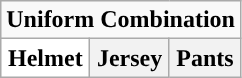<table class="wikitable">
<tr>
<td align="center" Colspan="3"><strong>Uniform Combination</strong></td>
</tr>
<tr align="center">
<th style="background:#FFFFFF;">Helmet</th>
<th>Jersey</th>
<th>Pants</th>
</tr>
</table>
